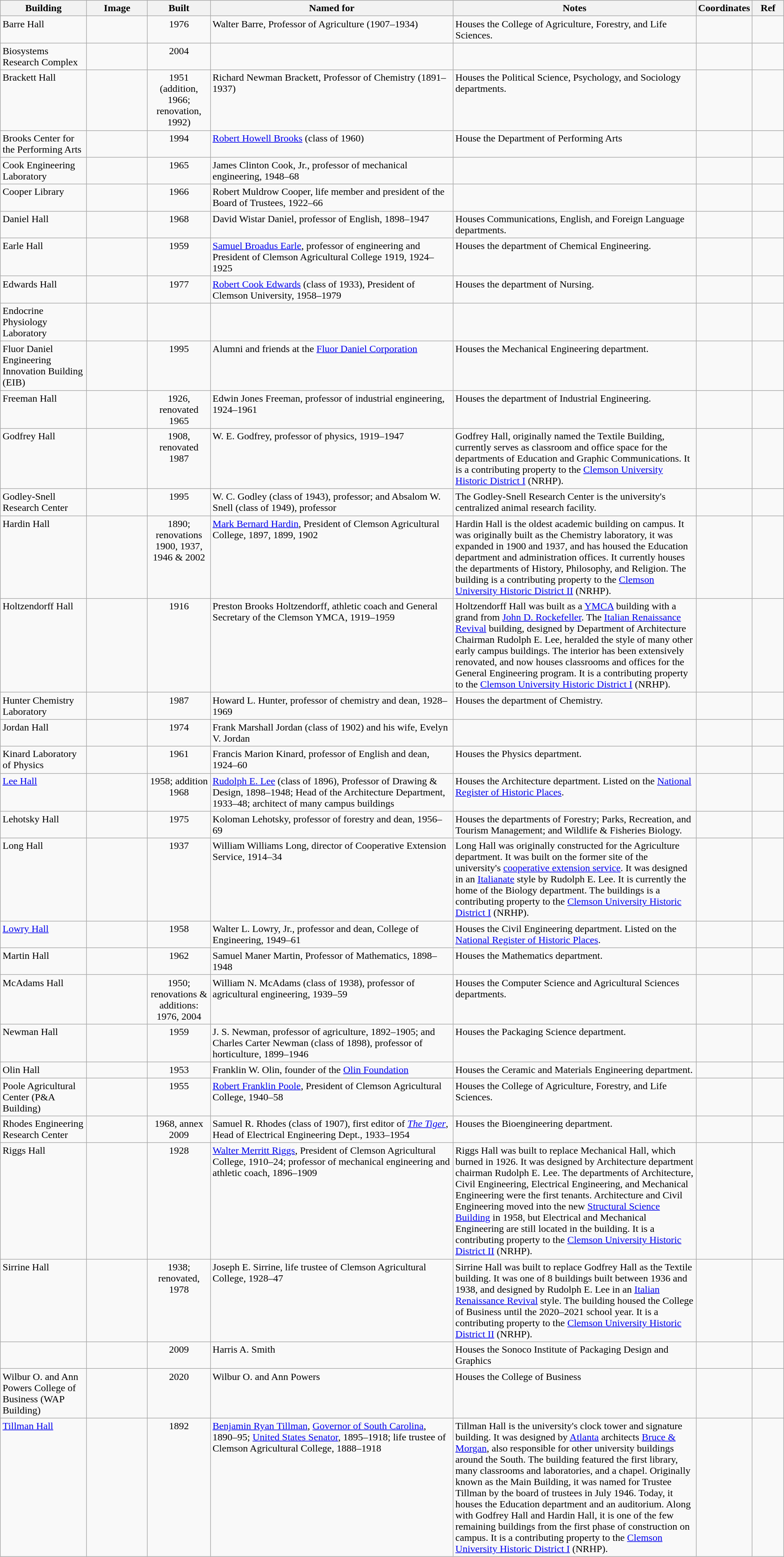<table class="wikitable sortable" style="width:100%">
<tr>
<th width=11%>Building</th>
<th width=101px class="unsortable">Image</th>
<th width=8%>Built</th>
<th width=31%>Named for</th>
<th width=31% class="unsortable">Notes</th>
<th width=7% class="unsortable">Coordinates</th>
<th width=4% class="unsortable">Ref</th>
</tr>
<tr valign="top">
<td>Barre Hall</td>
<td align="center"></td>
<td align="center">1976</td>
<td>Walter Barre, Professor of Agriculture (1907–1934)</td>
<td>Houses the College of Agriculture, Forestry, and Life Sciences.</td>
<td><small></small></td>
<td align="center"></td>
</tr>
<tr valign="top">
<td>Biosystems Research Complex</td>
<td align="center"></td>
<td align="center">2004</td>
<td></td>
<td></td>
<td><small></small></td>
<td align="center"></td>
</tr>
<tr valign="top">
<td>Brackett Hall</td>
<td align="center"></td>
<td align="center">1951 (addition, 1966; renovation, 1992)</td>
<td>Richard Newman Brackett, Professor of Chemistry (1891–1937)</td>
<td>Houses the Political Science, Psychology, and Sociology departments.</td>
<td><small></small></td>
<td align="center"></td>
</tr>
<tr valign="top">
<td>Brooks Center for the Performing Arts</td>
<td align="center"></td>
<td align="center">1994</td>
<td><a href='#'>Robert Howell Brooks</a> (class of 1960)</td>
<td>House the Department of Performing Arts</td>
<td><small></small></td>
<td align="center"></td>
</tr>
<tr valign="top">
<td>Cook Engineering Laboratory</td>
<td align="center"></td>
<td align="center">1965</td>
<td>James Clinton Cook, Jr., professor of mechanical engineering, 1948–68</td>
<td></td>
<td><small></small></td>
<td align="center"></td>
</tr>
<tr valign="top">
<td>Cooper Library</td>
<td align="center"></td>
<td align="center">1966</td>
<td>Robert Muldrow Cooper, life member and president of the Board of Trustees, 1922–66</td>
<td></td>
<td><small></small></td>
<td align="center"></td>
</tr>
<tr valign="top">
<td>Daniel Hall</td>
<td align="center"></td>
<td align="center">1968</td>
<td>David Wistar Daniel, professor of English, 1898–1947</td>
<td>Houses Communications, English, and Foreign Language departments.</td>
<td><small></small></td>
<td align="center"></td>
</tr>
<tr valign="top">
<td>Earle Hall</td>
<td align="center"></td>
<td align="center">1959</td>
<td><a href='#'>Samuel Broadus Earle</a>, professor of engineering and President of Clemson Agricultural College 1919, 1924–1925</td>
<td>Houses the department of Chemical Engineering.</td>
<td><small></small></td>
<td align="center"></td>
</tr>
<tr valign="top">
<td>Edwards Hall</td>
<td align="center"></td>
<td align="center">1977</td>
<td><a href='#'>Robert Cook Edwards</a> (class of 1933), President of Clemson University, 1958–1979</td>
<td>Houses the department of Nursing.</td>
<td><small></small></td>
<td align="center"></td>
</tr>
<tr valign="top">
<td>Endocrine Physiology Laboratory</td>
<td align="center"></td>
<td align="center"></td>
<td></td>
<td></td>
<td><small></small></td>
<td align="center"></td>
</tr>
<tr valign="top">
<td>Fluor Daniel Engineering Innovation Building (EIB)</td>
<td align="center"></td>
<td align="center">1995</td>
<td>Alumni and friends at the <a href='#'>Fluor Daniel Corporation</a></td>
<td>Houses the Mechanical Engineering department.</td>
<td><small></small></td>
<td align="center"></td>
</tr>
<tr valign="top">
<td>Freeman Hall</td>
<td align="center"></td>
<td align="center">1926, renovated 1965</td>
<td>Edwin Jones Freeman, professor of industrial engineering, 1924–1961</td>
<td>Houses the department of Industrial Engineering.</td>
<td><small></small></td>
<td align="center"></td>
</tr>
<tr valign="top">
<td>Godfrey Hall</td>
<td align="center"></td>
<td align="center">1908, renovated 1987</td>
<td>W. E. Godfrey, professor of physics, 1919–1947</td>
<td>Godfrey Hall, originally named the Textile Building, currently serves as classroom and office space for the departments of Education and Graphic Communications. It is a contributing property to the <a href='#'>Clemson University Historic District I</a> (NRHP).</td>
<td><small></small></td>
<td align="center"></td>
</tr>
<tr valign="top">
<td>Godley-Snell Research Center</td>
<td align="center"></td>
<td align="center">1995</td>
<td>W. C. Godley (class of 1943), professor; and Absalom W. Snell (class of 1949), professor</td>
<td>The Godley-Snell Research Center is the university's centralized animal research facility.</td>
<td><small></small></td>
<td align="center"></td>
</tr>
<tr valign="top">
<td>Hardin Hall</td>
<td align="center"></td>
<td align="center">1890; renovations 1900, 1937, 1946 & 2002</td>
<td><a href='#'>Mark Bernard Hardin</a>, President of Clemson Agricultural College, 1897, 1899, 1902</td>
<td>Hardin Hall is the oldest academic building on campus.  It was originally built as the Chemistry laboratory, it was expanded in 1900 and 1937, and has housed the Education department and administration offices.  It currently houses the departments of History, Philosophy, and Religion.  The building is a contributing property to the <a href='#'>Clemson University Historic District II</a> (NRHP).</td>
<td><small></small></td>
<td align="center"></td>
</tr>
<tr valign="top">
<td>Holtzendorff Hall</td>
<td align="center"></td>
<td align="center">1916</td>
<td>Preston Brooks Holtzendorff, athletic coach and General Secretary of the Clemson YMCA, 1919–1959</td>
<td>Holtzendorff Hall was built as a <a href='#'>YMCA</a> building with a grand from <a href='#'>John D. Rockefeller</a>.  The <a href='#'>Italian Renaissance Revival</a> building, designed by Department of Architecture Chairman Rudolph E. Lee, heralded the style of many other early campus buildings.  The interior has been extensively renovated, and now houses classrooms and offices for the General Engineering program. It is a contributing property to the <a href='#'>Clemson University Historic District I</a> (NRHP).</td>
<td><small></small></td>
<td align="center"></td>
</tr>
<tr valign="top">
<td>Hunter Chemistry Laboratory</td>
<td align="center"></td>
<td align="center">1987</td>
<td>Howard L. Hunter, professor of chemistry and dean, 1928–1969</td>
<td>Houses the department of Chemistry.</td>
<td><small></small></td>
<td align="center"></td>
</tr>
<tr valign="top">
<td>Jordan Hall</td>
<td align="center"></td>
<td align="center">1974</td>
<td>Frank Marshall Jordan (class of 1902) and his wife, Evelyn V. Jordan</td>
<td></td>
<td><small></small></td>
<td align="center"></td>
</tr>
<tr valign="top">
<td>Kinard Laboratory of Physics</td>
<td align="center"></td>
<td align="center">1961</td>
<td>Francis Marion Kinard, professor of English and dean, 1924–60</td>
<td>Houses the Physics department.</td>
<td><small></small></td>
<td align="center"></td>
</tr>
<tr valign="top">
<td><a href='#'>Lee Hall</a></td>
<td align="center"></td>
<td align="center">1958; addition 1968</td>
<td><a href='#'>Rudolph E. Lee</a> (class of 1896), Professor of Drawing & Design, 1898–1948; Head of the Architecture Department, 1933–48; architect of many campus buildings</td>
<td>Houses the Architecture department.  Listed on the <a href='#'>National Register of Historic Places</a>.</td>
<td><small></small></td>
<td align="center"></td>
</tr>
<tr valign="top">
<td>Lehotsky Hall</td>
<td align="center"></td>
<td align="center">1975</td>
<td>Koloman Lehotsky, professor of forestry and dean, 1956–69</td>
<td>Houses the departments of Forestry; Parks, Recreation, and Tourism Management; and Wildlife & Fisheries Biology.</td>
<td><small></small></td>
<td align="center"></td>
</tr>
<tr valign="top">
<td>Long Hall</td>
<td align="center"></td>
<td align="center">1937</td>
<td>William Williams Long, director of Cooperative Extension Service, 1914–34</td>
<td>Long Hall was originally constructed for the Agriculture department. It was built on the former site of the university's <a href='#'>cooperative extension service</a>.  It was designed in an <a href='#'>Italianate</a> style by Rudolph E. Lee.  It is currently the home of the Biology department.  The buildings is a contributing property to the <a href='#'>Clemson University Historic District I</a> (NRHP).</td>
<td><small></small></td>
<td align="center"></td>
</tr>
<tr valign="top">
<td><a href='#'>Lowry Hall</a></td>
<td align="center"></td>
<td align="center">1958</td>
<td>Walter L. Lowry, Jr., professor and dean, College of Engineering, 1949–61</td>
<td>Houses the Civil Engineering department.  Listed on the <a href='#'>National Register of Historic Places</a>.</td>
<td><small></small></td>
<td align="center"></td>
</tr>
<tr valign="top">
<td>Martin Hall</td>
<td align="center"></td>
<td align="center">1962</td>
<td>Samuel Maner Martin, Professor of Mathematics, 1898–1948</td>
<td>Houses the Mathematics department.</td>
<td><small></small></td>
<td align="center"></td>
</tr>
<tr valign="top">
<td>McAdams Hall</td>
<td align="center"></td>
<td align="center">1950; renovations & additions: 1976, 2004</td>
<td>William N. McAdams (class of 1938), professor of agricultural engineering, 1939–59</td>
<td>Houses the Computer Science and Agricultural Sciences departments.</td>
<td><small></small></td>
<td align="center"></td>
</tr>
<tr valign="top">
<td>Newman Hall</td>
<td align="center"></td>
<td align="center">1959</td>
<td>J. S. Newman, professor of agriculture, 1892–1905; and Charles Carter Newman (class of 1898), professor of horticulture, 1899–1946</td>
<td>Houses the Packaging Science department.</td>
<td><small></small></td>
<td align="center"></td>
</tr>
<tr valign="top">
<td>Olin Hall</td>
<td align="center"></td>
<td align="center">1953</td>
<td>Franklin W. Olin, founder of the <a href='#'>Olin Foundation</a></td>
<td>Houses the Ceramic and Materials Engineering department.</td>
<td><small></small></td>
<td align="center"></td>
</tr>
<tr valign="top">
<td>Poole Agricultural Center (P&A Building)</td>
<td align="center"></td>
<td align="center">1955</td>
<td><a href='#'>Robert Franklin Poole</a>, President of Clemson Agricultural College, 1940–58</td>
<td>Houses the College of Agriculture, Forestry, and Life Sciences.</td>
<td><small></small></td>
<td align="center"></td>
</tr>
<tr valign="top">
<td>Rhodes Engineering Research Center</td>
<td align="center"></td>
<td align="center">1968, annex 2009</td>
<td>Samuel R. Rhodes (class of 1907), first editor of <em><a href='#'>The Tiger</a></em>, Head of Electrical Engineering Dept., 1933–1954</td>
<td>Houses the Bioengineering department.</td>
<td><small></small></td>
<td align="center"></td>
</tr>
<tr valign="top">
<td>Riggs Hall</td>
<td align="center"></td>
<td align="center">1928</td>
<td><a href='#'>Walter Merritt Riggs</a>, President of Clemson Agricultural College, 1910–24; professor of mechanical engineering and athletic coach, 1896–1909</td>
<td>Riggs Hall was built to replace Mechanical Hall, which burned in 1926.  It was designed by Architecture department chairman Rudolph E. Lee.  The departments of Architecture, Civil Engineering, Electrical Engineering, and Mechanical Engineering were the first tenants.  Architecture and Civil Engineering moved into the new <a href='#'>Structural Science Building</a> in 1958, but Electrical and Mechanical Engineering are still located in the building.  It is a contributing property to the <a href='#'>Clemson University Historic District II</a> (NRHP).</td>
<td><small></small></td>
<td align="center"></td>
</tr>
<tr valign="top">
<td>Sirrine Hall</td>
<td align="center"></td>
<td align="center">1938; renovated, 1978</td>
<td>Joseph E. Sirrine, life trustee of Clemson Agricultural College, 1928–47</td>
<td>Sirrine Hall was built to replace Godfrey Hall as the Textile building.  It was one of 8 buildings built between 1936 and 1938, and designed by Rudolph E. Lee in an <a href='#'>Italian Renaissance Revival</a> style.  The building housed the College of Business until the 2020–2021 school year.  It is a contributing property to the <a href='#'>Clemson University Historic District II</a> (NRHP).</td>
<td><small></small></td>
<td align="center"></td>
</tr>
<tr valign="top">
<td></td>
<td align="center"></td>
<td align="center">2009</td>
<td>Harris A. Smith</td>
<td>Houses the Sonoco Institute of Packaging Design and Graphics</td>
<td><small></small></td>
<td align="center"></td>
</tr>
<tr valign="top">
<td>Wilbur O. and Ann Powers College of Business (WAP Building)</td>
<td align="center"></td>
<td align="center">2020</td>
<td>Wilbur O. and Ann Powers</td>
<td>Houses the College of Business</td>
<td><small></small></td>
<td align="center"></td>
</tr>
<tr valign="top">
<td><a href='#'>Tillman Hall</a></td>
<td align="center"></td>
<td align="center">1892</td>
<td><a href='#'>Benjamin Ryan Tillman</a>, <a href='#'>Governor of South Carolina</a>, 1890–95; <a href='#'>United States Senator</a>, 1895–1918; life trustee of Clemson Agricultural College, 1888–1918</td>
<td>Tillman Hall is the university's clock tower and signature building.  It was designed by <a href='#'>Atlanta</a> architects <a href='#'>Bruce & Morgan</a>, also responsible for other university buildings around the South.  The building featured the first library, many classrooms and laboratories, and a chapel. Originally known as the Main Building, it was named for Trustee Tillman by the board of trustees in July 1946. Today, it houses the Education department and an auditorium.  Along with Godfrey Hall and Hardin Hall, it is one of the few remaining buildings from the first phase of construction on campus.  It is a contributing property to the <a href='#'>Clemson University Historic District I</a> (NRHP).</td>
<td><small></small></td>
<td align="center"></td>
</tr>
</table>
